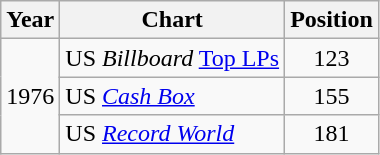<table class="wikitable">
<tr>
<th>Year</th>
<th>Chart</th>
<th>Position</th>
</tr>
<tr>
<td rowspan="3">1976</td>
<td rowspan="1">US <em>Billboard</em> <a href='#'>Top LPs</a></td>
<td align="center">123</td>
</tr>
<tr>
<td rowspan="1">US <em><a href='#'>Cash Box</a></em> </td>
<td align="center">155</td>
</tr>
<tr>
<td rowspan="1">US <em><a href='#'>Record World</a></em> </td>
<td align="center">181</td>
</tr>
</table>
